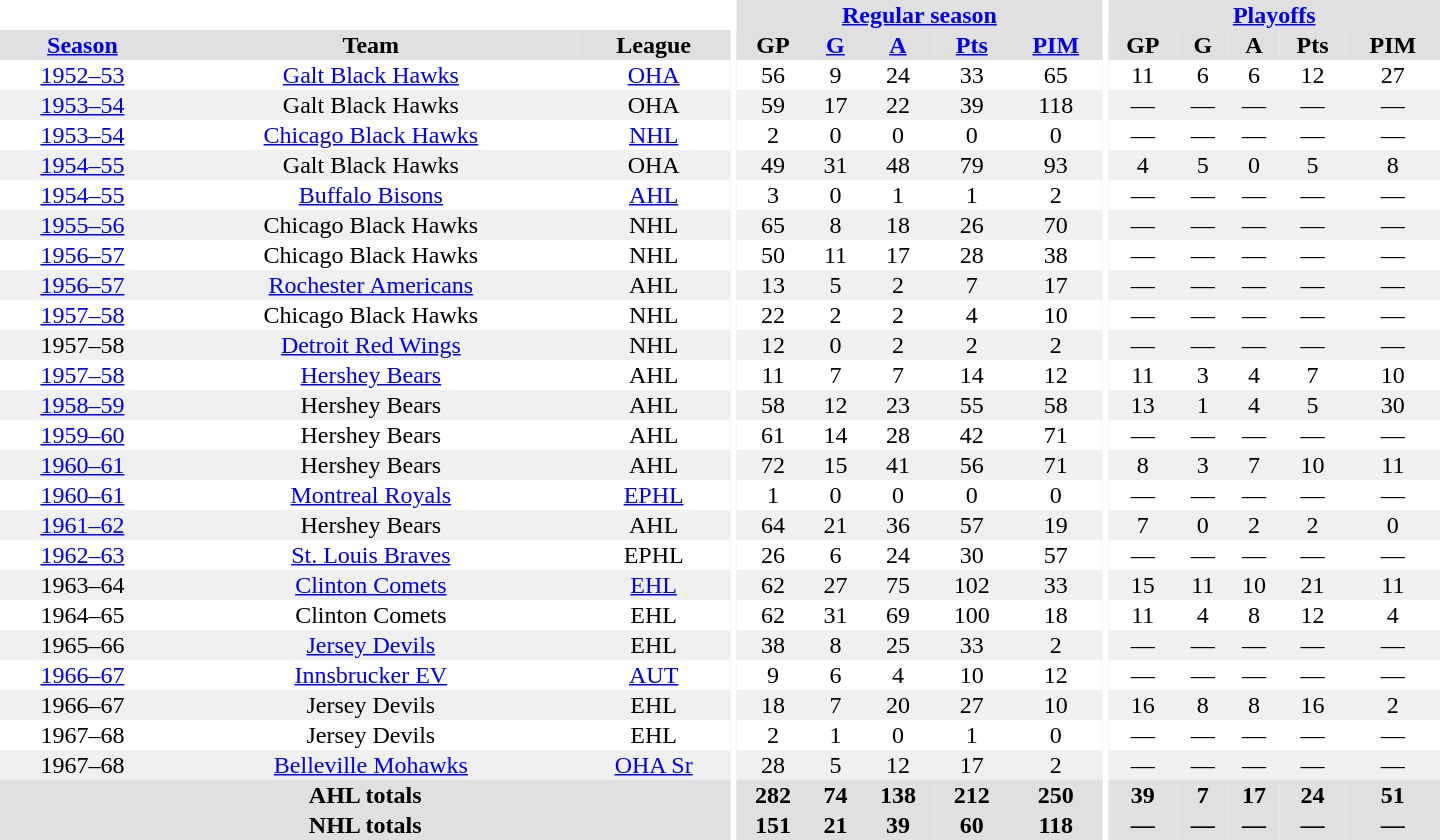<table border="0" cellpadding="1" cellspacing="0" style="text-align:center; width:60em">
<tr bgcolor="#e0e0e0">
<th colspan="3" bgcolor="#ffffff"></th>
<th rowspan="100" bgcolor="#ffffff"></th>
<th colspan="5"><a href='#'>Regular season</a></th>
<th rowspan="100" bgcolor="#ffffff"></th>
<th colspan="5"><a href='#'>Playoffs</a></th>
</tr>
<tr bgcolor="#e0e0e0">
<th><a href='#'>Season</a></th>
<th>Team</th>
<th>League</th>
<th>GP</th>
<th><a href='#'>G</a></th>
<th><a href='#'>A</a></th>
<th><a href='#'>Pts</a></th>
<th><a href='#'>PIM</a></th>
<th>GP</th>
<th>G</th>
<th>A</th>
<th>Pts</th>
<th>PIM</th>
</tr>
<tr>
<td><a href='#'>1952–53</a></td>
<td><a href='#'>Galt Black Hawks</a></td>
<td><a href='#'>OHA</a></td>
<td>56</td>
<td>9</td>
<td>24</td>
<td>33</td>
<td>65</td>
<td>11</td>
<td>6</td>
<td>6</td>
<td>12</td>
<td>27</td>
</tr>
<tr bgcolor="#f0f0f0">
<td><a href='#'>1953–54</a></td>
<td>Galt Black Hawks</td>
<td>OHA</td>
<td>59</td>
<td>17</td>
<td>22</td>
<td>39</td>
<td>118</td>
<td>—</td>
<td>—</td>
<td>—</td>
<td>—</td>
<td>—</td>
</tr>
<tr>
<td><a href='#'>1953–54</a></td>
<td><a href='#'>Chicago Black Hawks</a></td>
<td><a href='#'>NHL</a></td>
<td>2</td>
<td>0</td>
<td>0</td>
<td>0</td>
<td>0</td>
<td>—</td>
<td>—</td>
<td>—</td>
<td>—</td>
<td>—</td>
</tr>
<tr bgcolor="#f0f0f0">
<td><a href='#'>1954–55</a></td>
<td>Galt Black Hawks</td>
<td>OHA</td>
<td>49</td>
<td>31</td>
<td>48</td>
<td>79</td>
<td>93</td>
<td>4</td>
<td>5</td>
<td>0</td>
<td>5</td>
<td>8</td>
</tr>
<tr>
<td><a href='#'>1954–55</a></td>
<td><a href='#'>Buffalo Bisons</a></td>
<td><a href='#'>AHL</a></td>
<td>3</td>
<td>0</td>
<td>1</td>
<td>1</td>
<td>2</td>
<td>—</td>
<td>—</td>
<td>—</td>
<td>—</td>
<td>—</td>
</tr>
<tr bgcolor="#f0f0f0">
<td><a href='#'>1955–56</a></td>
<td>Chicago Black Hawks</td>
<td>NHL</td>
<td>65</td>
<td>8</td>
<td>18</td>
<td>26</td>
<td>70</td>
<td>—</td>
<td>—</td>
<td>—</td>
<td>—</td>
<td>—</td>
</tr>
<tr>
<td><a href='#'>1956–57</a></td>
<td>Chicago Black Hawks</td>
<td>NHL</td>
<td>50</td>
<td>11</td>
<td>17</td>
<td>28</td>
<td>38</td>
<td>—</td>
<td>—</td>
<td>—</td>
<td>—</td>
<td>—</td>
</tr>
<tr bgcolor="#f0f0f0">
<td><a href='#'>1956–57</a></td>
<td><a href='#'>Rochester Americans</a></td>
<td>AHL</td>
<td>13</td>
<td>5</td>
<td>2</td>
<td>7</td>
<td>17</td>
<td>—</td>
<td>—</td>
<td>—</td>
<td>—</td>
<td>—</td>
</tr>
<tr>
<td><a href='#'>1957–58</a></td>
<td>Chicago Black Hawks</td>
<td>NHL</td>
<td>22</td>
<td>2</td>
<td>2</td>
<td>4</td>
<td>10</td>
<td>—</td>
<td>—</td>
<td>—</td>
<td>—</td>
<td>—</td>
</tr>
<tr bgcolor="#f0f0f0">
<td>1957–58</td>
<td><a href='#'>Detroit Red Wings</a></td>
<td>NHL</td>
<td>12</td>
<td>0</td>
<td>2</td>
<td>2</td>
<td>2</td>
<td>—</td>
<td>—</td>
<td>—</td>
<td>—</td>
<td>—</td>
</tr>
<tr>
<td><a href='#'>1957–58</a></td>
<td><a href='#'>Hershey Bears</a></td>
<td>AHL</td>
<td>11</td>
<td>7</td>
<td>7</td>
<td>14</td>
<td>12</td>
<td>11</td>
<td>3</td>
<td>4</td>
<td>7</td>
<td>10</td>
</tr>
<tr bgcolor="#f0f0f0">
<td><a href='#'>1958–59</a></td>
<td>Hershey Bears</td>
<td>AHL</td>
<td>58</td>
<td>12</td>
<td>23</td>
<td>55</td>
<td>58</td>
<td>13</td>
<td>1</td>
<td>4</td>
<td>5</td>
<td>30</td>
</tr>
<tr>
<td><a href='#'>1959–60</a></td>
<td>Hershey Bears</td>
<td>AHL</td>
<td>61</td>
<td>14</td>
<td>28</td>
<td>42</td>
<td>71</td>
<td>—</td>
<td>—</td>
<td>—</td>
<td>—</td>
<td>—</td>
</tr>
<tr bgcolor="#f0f0f0">
<td><a href='#'>1960–61</a></td>
<td>Hershey Bears</td>
<td>AHL</td>
<td>72</td>
<td>15</td>
<td>41</td>
<td>56</td>
<td>71</td>
<td>8</td>
<td>3</td>
<td>7</td>
<td>10</td>
<td>11</td>
</tr>
<tr>
<td><a href='#'>1960–61</a></td>
<td><a href='#'>Montreal Royals</a></td>
<td><a href='#'>EPHL</a></td>
<td>1</td>
<td>0</td>
<td>0</td>
<td>0</td>
<td>0</td>
<td>—</td>
<td>—</td>
<td>—</td>
<td>—</td>
<td>—</td>
</tr>
<tr bgcolor="#f0f0f0">
<td><a href='#'>1961–62</a></td>
<td>Hershey Bears</td>
<td>AHL</td>
<td>64</td>
<td>21</td>
<td>36</td>
<td>57</td>
<td>19</td>
<td>7</td>
<td>0</td>
<td>2</td>
<td>2</td>
<td>0</td>
</tr>
<tr>
<td><a href='#'>1962–63</a></td>
<td><a href='#'>St. Louis Braves</a></td>
<td>EPHL</td>
<td>26</td>
<td>6</td>
<td>24</td>
<td>30</td>
<td>57</td>
<td>—</td>
<td>—</td>
<td>—</td>
<td>—</td>
<td>—</td>
</tr>
<tr bgcolor="#f0f0f0">
<td>1963–64</td>
<td><a href='#'>Clinton Comets</a></td>
<td><a href='#'>EHL</a></td>
<td>62</td>
<td>27</td>
<td>75</td>
<td>102</td>
<td>33</td>
<td>15</td>
<td>11</td>
<td>10</td>
<td>21</td>
<td>11</td>
</tr>
<tr>
<td>1964–65</td>
<td>Clinton Comets</td>
<td>EHL</td>
<td>62</td>
<td>31</td>
<td>69</td>
<td>100</td>
<td>18</td>
<td>11</td>
<td>4</td>
<td>8</td>
<td>12</td>
<td>4</td>
</tr>
<tr bgcolor="#f0f0f0">
<td>1965–66</td>
<td><a href='#'>Jersey Devils</a></td>
<td>EHL</td>
<td>38</td>
<td>8</td>
<td>25</td>
<td>33</td>
<td>2</td>
<td>—</td>
<td>—</td>
<td>—</td>
<td>—</td>
<td>—</td>
</tr>
<tr>
<td><a href='#'>1966–67</a></td>
<td><a href='#'>Innsbrucker EV</a></td>
<td><a href='#'>AUT</a></td>
<td>9</td>
<td>6</td>
<td>4</td>
<td>10</td>
<td>12</td>
<td>—</td>
<td>—</td>
<td>—</td>
<td>—</td>
<td>—</td>
</tr>
<tr bgcolor="#f0f0f0">
<td>1966–67</td>
<td>Jersey Devils</td>
<td>EHL</td>
<td>18</td>
<td>7</td>
<td>20</td>
<td>27</td>
<td>10</td>
<td>16</td>
<td>8</td>
<td>8</td>
<td>16</td>
<td>2</td>
</tr>
<tr>
<td>1967–68</td>
<td>Jersey Devils</td>
<td>EHL</td>
<td>2</td>
<td>1</td>
<td>0</td>
<td>1</td>
<td>0</td>
<td>—</td>
<td>—</td>
<td>—</td>
<td>—</td>
<td>—</td>
</tr>
<tr bgcolor="#f0f0f0">
<td>1967–68</td>
<td><a href='#'>Belleville Mohawks</a></td>
<td><a href='#'>OHA Sr</a></td>
<td>28</td>
<td>5</td>
<td>12</td>
<td>17</td>
<td>2</td>
<td>—</td>
<td>—</td>
<td>—</td>
<td>—</td>
<td>—</td>
</tr>
<tr bgcolor="#e0e0e0">
<th colspan="3">AHL totals</th>
<th>282</th>
<th>74</th>
<th>138</th>
<th>212</th>
<th>250</th>
<th>39</th>
<th>7</th>
<th>17</th>
<th>24</th>
<th>51</th>
</tr>
<tr bgcolor="#e0e0e0">
<th colspan="3">NHL totals</th>
<th>151</th>
<th>21</th>
<th>39</th>
<th>60</th>
<th>118</th>
<th>—</th>
<th>—</th>
<th>—</th>
<th>—</th>
<th>—</th>
</tr>
</table>
